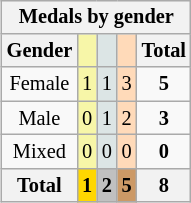<table class=wikitable style=font-size:85%;float:right;text-align:center>
<tr>
<th colspan=5>Medals by gender</th>
</tr>
<tr>
<th>Gender</th>
<td bgcolor=F7F6A8></td>
<td bgcolor=DCE5E5></td>
<td bgcolor=FFDAB9></td>
<th>Total</th>
</tr>
<tr>
<td>Female</td>
<td bgcolor=F7F6A8>1</td>
<td bgcolor=DCE5E5>1</td>
<td bgcolor=FFDAB9>3</td>
<td><strong>5</strong></td>
</tr>
<tr>
<td>Male</td>
<td bgcolor=F7F6A8>0</td>
<td bgcolor=DCE5E5>1</td>
<td bgcolor=FFDAB9>2</td>
<td><strong>3</strong></td>
</tr>
<tr>
<td>Mixed</td>
<td bgcolor=F7F6A8>0</td>
<td bgcolor=DCE5E5>0</td>
<td bgcolor=FFDAB9>0</td>
<td><strong>0</strong></td>
</tr>
<tr>
<th>Total</th>
<th style=background:gold>1</th>
<th style=background:silver>2</th>
<th style=background:#c96>5</th>
<th>8</th>
</tr>
</table>
